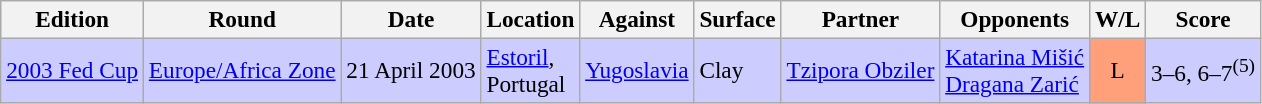<table class=wikitable style=font-size:97%>
<tr>
<th>Edition</th>
<th>Round</th>
<th>Date</th>
<th>Location</th>
<th>Against</th>
<th>Surface</th>
<th>Partner</th>
<th>Opponents</th>
<th>W/L</th>
<th>Score</th>
</tr>
<tr style="background:#ccf;">
<td><a href='#'>2003 Fed Cup</a></td>
<td><a href='#'>Europe/Africa Zone</a></td>
<td>21 April 2003</td>
<td><a href='#'>Estoril</a>, <br>Portugal</td>
<td> <a href='#'>Yugoslavia</a></td>
<td>Clay</td>
<td><a href='#'>Tzipora Obziler</a></td>
<td><a href='#'>Katarina Mišić</a> <br> <a href='#'>Dragana Zarić</a></td>
<td style="text-align:center; background:#ffa07a;">L</td>
<td>3–6, 6–7<sup>(5)</sup></td>
</tr>
</table>
